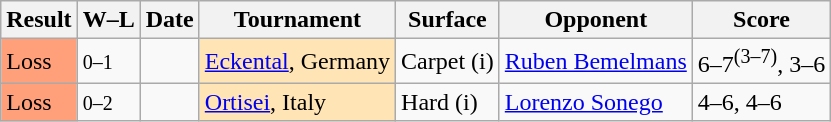<table class="nowrap sortable wikitable">
<tr>
<th>Result</th>
<th class="unsortable">W–L</th>
<th>Date</th>
<th>Tournament</th>
<th>Surface</th>
<th>Opponent</th>
<th class="unsortable">Score</th>
</tr>
<tr>
<td style="background:#ffa07a;">Loss</td>
<td><small>0–1</small></td>
<td><a href='#'></a></td>
<td bgcolor=moccasin><a href='#'>Eckental</a>, Germany</td>
<td>Carpet (i)</td>
<td> <a href='#'>Ruben Bemelmans</a></td>
<td>6–7<sup>(3–7)</sup>, 3–6</td>
</tr>
<tr>
<td style="background:#ffa07a;">Loss</td>
<td><small>0–2</small></td>
<td><a href='#'></a></td>
<td bgcolor=moccasin><a href='#'>Ortisei</a>, Italy</td>
<td>Hard (i)</td>
<td> <a href='#'>Lorenzo Sonego</a></td>
<td>4–6, 4–6</td>
</tr>
</table>
